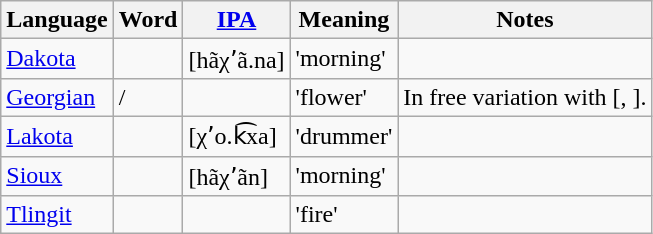<table class="wikitable">
<tr>
<th>Language</th>
<th>Word</th>
<th><a href='#'>IPA</a></th>
<th>Meaning</th>
<th>Notes</th>
</tr>
<tr>
<td><a href='#'>Dakota</a></td>
<td></td>
<td>[hãχʼã.na]</td>
<td>'morning'</td>
<td></td>
</tr>
<tr>
<td><a href='#'>Georgian</a></td>
<td>/</td>
<td></td>
<td>'flower'</td>
<td>In free variation with [, ].</td>
</tr>
<tr>
<td><a href='#'>Lakota</a></td>
<td></td>
<td>[χʼo.k͡xa]</td>
<td>'drummer'</td>
<td></td>
</tr>
<tr>
<td><a href='#'>Sioux</a></td>
<td></td>
<td>[hãχʼãn]</td>
<td>'morning'</td>
<td></td>
</tr>
<tr>
<td><a href='#'>Tlingit</a></td>
<td></td>
<td></td>
<td>'fire'</td>
<td></td>
</tr>
</table>
